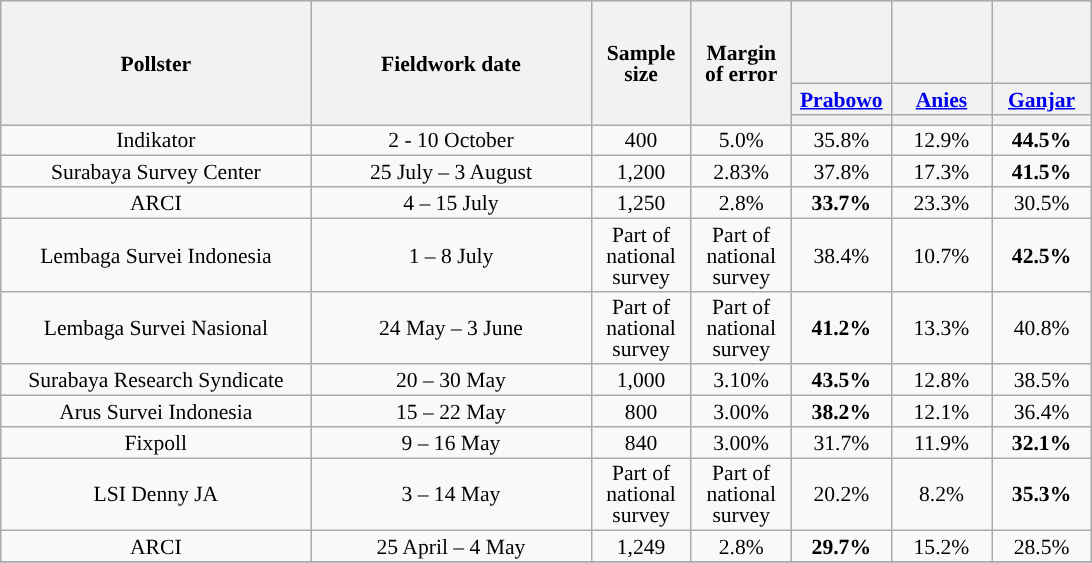<table class="wikitable" style="text-align:center; font-size:90%; line-height:14px;">
<tr style="height:55px; background-color:#E9E9E9">
<th rowspan="3" style="width:200px;">Pollster</th>
<th rowspan="3" style="width:180px;">Fieldwork date</th>
<th rowspan="3" style="width:60px;">Sample size</th>
<th rowspan="3" style="width:60px;">Margin of error</th>
<th style="width:60px;"></th>
<th style="width:60px;"></th>
<th style="width:60px;"></th>
</tr>
<tr>
<th><a href='#'>Prabowo</a> <br></th>
<th><a href='#'>Anies</a> <br></th>
<th><a href='#'>Ganjar</a> <br></th>
</tr>
<tr>
<th class="unsortable" style="color:inherit;background:"></th>
<th class="unsortable" style="color:inherit;background:"></th>
<th class="unsortable" style="color:inherit;background:"></th>
</tr>
<tr>
<td>Indikator</td>
<td>2 - 10 October</td>
<td>400</td>
<td>5.0%</td>
<td>35.8%</td>
<td>12.9%</td>
<td style="background-color:#"><strong>44.5%</strong></td>
</tr>
<tr>
<td>Surabaya Survey Center</td>
<td>25 July – 3 August</td>
<td>1,200</td>
<td>2.83%</td>
<td>37.8% </td>
<td>17.3% </td>
<td style="background-color:#"><strong>41.5%</strong> </td>
</tr>
<tr>
<td>ARCI</td>
<td>4 – 15 July</td>
<td>1,250</td>
<td>2.8%</td>
<td style="background-color:#"><strong>33.7%</strong> </td>
<td>23.3% </td>
<td>30.5% </td>
</tr>
<tr>
<td>Lembaga Survei Indonesia</td>
<td>1 – 8 July</td>
<td>Part of national survey</td>
<td>Part of national survey</td>
<td>38.4% </td>
<td>10.7% </td>
<td style="background-color:#"><strong>42.5%</strong> </td>
</tr>
<tr>
<td>Lembaga Survei Nasional</td>
<td>24 May – 3 June</td>
<td>Part of national survey</td>
<td>Part of national survey</td>
<td style="background-color:#"><strong>41.2%</strong> </td>
<td>13.3% </td>
<td>40.8% </td>
</tr>
<tr>
<td>Surabaya Research Syndicate</td>
<td>20 – 30 May</td>
<td>1,000</td>
<td>3.10%</td>
<td style="background-color:#"><strong>43.5%</strong></td>
<td>12.8%</td>
<td>38.5%</td>
</tr>
<tr>
<td>Arus Survei Indonesia</td>
<td>15 – 22 May</td>
<td>800</td>
<td>3.00%</td>
<td style="background-color:#"><strong>38.2%</strong></td>
<td>12.1%</td>
<td>36.4%</td>
</tr>
<tr>
<td>Fixpoll</td>
<td>9 – 16 May</td>
<td>840</td>
<td>3.00%</td>
<td>31.7%</td>
<td>11.9%</td>
<td style="background-color:#"><strong>32.1%</strong></td>
</tr>
<tr>
<td>LSI Denny JA</td>
<td>3 – 14 May</td>
<td>Part of national survey</td>
<td>Part of national survey</td>
<td>20.2%</td>
<td>8.2%</td>
<td style="background-color:#"><strong>35.3%</strong></td>
</tr>
<tr>
<td>ARCI</td>
<td>25 April – 4 May</td>
<td>1,249</td>
<td>2.8%</td>
<td style="background-color:#"><strong>29.7%</strong> </td>
<td>15.2% </td>
<td>28.5% </td>
</tr>
<tr>
</tr>
</table>
